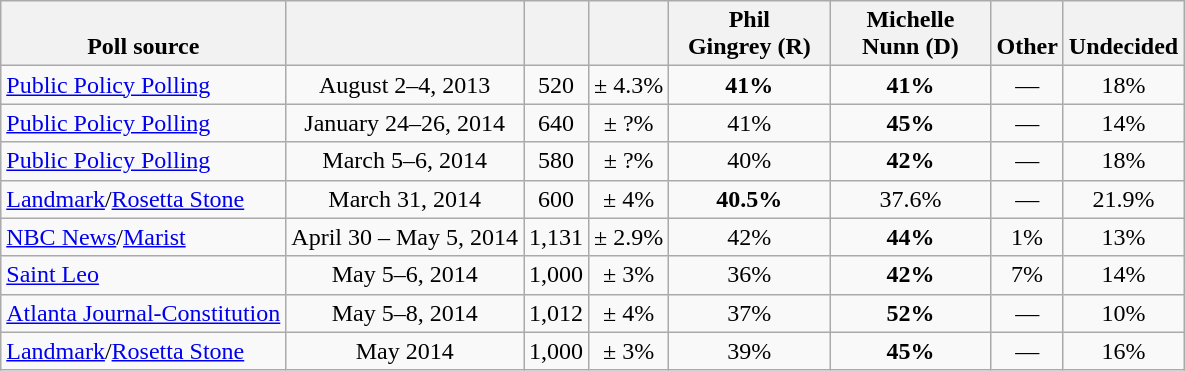<table class="wikitable" style="text-align:center">
<tr valign= bottom>
<th>Poll source</th>
<th></th>
<th></th>
<th></th>
<th style="width:100px;">Phil<br>Gingrey (R)</th>
<th style="width:100px;">Michelle<br>Nunn (D)</th>
<th>Other</th>
<th>Undecided</th>
</tr>
<tr>
<td align=left><a href='#'>Public Policy Polling</a></td>
<td>August 2–4, 2013</td>
<td>520</td>
<td>± 4.3%</td>
<td><strong>41%</strong></td>
<td><strong>41%</strong></td>
<td>—</td>
<td>18%</td>
</tr>
<tr>
<td align=left><a href='#'>Public Policy Polling</a></td>
<td>January 24–26, 2014</td>
<td>640</td>
<td>± ?%</td>
<td>41%</td>
<td><strong>45%</strong></td>
<td>—</td>
<td>14%</td>
</tr>
<tr>
<td align=left><a href='#'>Public Policy Polling</a></td>
<td>March 5–6, 2014</td>
<td>580</td>
<td>± ?%</td>
<td>40%</td>
<td><strong>42%</strong></td>
<td>—</td>
<td>18%</td>
</tr>
<tr>
<td align=left><a href='#'>Landmark</a>/<a href='#'>Rosetta Stone</a></td>
<td>March 31, 2014</td>
<td>600</td>
<td>± 4%</td>
<td><strong>40.5%</strong></td>
<td>37.6%</td>
<td>—</td>
<td>21.9%</td>
</tr>
<tr>
<td align=left><a href='#'>NBC News</a>/<a href='#'>Marist</a></td>
<td>April 30 – May 5, 2014</td>
<td>1,131</td>
<td>± 2.9%</td>
<td>42%</td>
<td><strong>44%</strong></td>
<td>1%</td>
<td>13%</td>
</tr>
<tr>
<td align=left><a href='#'>Saint Leo</a></td>
<td>May 5–6, 2014</td>
<td>1,000</td>
<td>± 3%</td>
<td>36%</td>
<td><strong>42%</strong></td>
<td>7%</td>
<td>14%</td>
</tr>
<tr>
<td align=left><a href='#'>Atlanta Journal-Constitution</a></td>
<td>May 5–8, 2014</td>
<td>1,012</td>
<td>± 4%</td>
<td>37%</td>
<td><strong>52%</strong></td>
<td>—</td>
<td>10%</td>
</tr>
<tr>
<td align=left><a href='#'>Landmark</a>/<a href='#'>Rosetta Stone</a></td>
<td>May 2014</td>
<td>1,000</td>
<td>± 3%</td>
<td>39%</td>
<td><strong>45%</strong></td>
<td>—</td>
<td>16%</td>
</tr>
</table>
